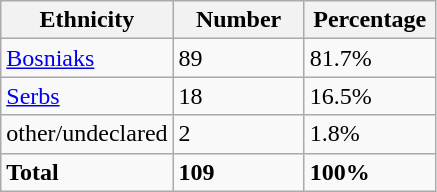<table class="wikitable">
<tr>
<th width="100px">Ethnicity</th>
<th width="80px">Number</th>
<th width="80px">Percentage</th>
</tr>
<tr>
<td><a href='#'>Bosniaks</a></td>
<td>89</td>
<td>81.7%</td>
</tr>
<tr>
<td><a href='#'>Serbs</a></td>
<td>18</td>
<td>16.5%</td>
</tr>
<tr>
<td>other/undeclared</td>
<td>2</td>
<td>1.8%</td>
</tr>
<tr>
<td><strong>Total</strong></td>
<td><strong>109</strong></td>
<td><strong>100%</strong></td>
</tr>
</table>
